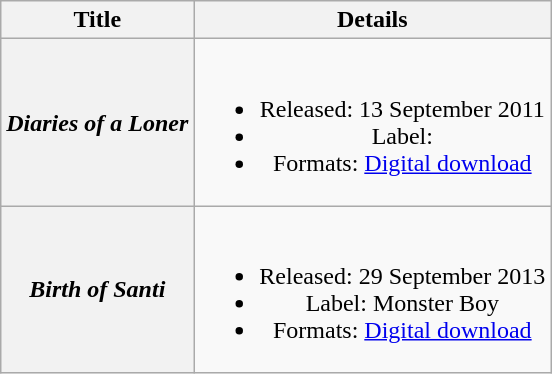<table class="wikitable plainrowheaders" style="text-align:center;">
<tr>
<th scope="col" rowspan="1">Title</th>
<th scope="col" rowspan="1">Details</th>
</tr>
<tr>
<th scope="row"><em>Diaries of a Loner</em></th>
<td><br><ul><li>Released: 13 September 2011</li><li>Label:</li><li>Formats: <a href='#'>Digital download</a></li></ul></td>
</tr>
<tr>
<th scope="row"><em>Birth of Santi</em></th>
<td><br><ul><li>Released: 29 September 2013</li><li>Label: Monster Boy</li><li>Formats: <a href='#'>Digital download</a></li></ul></td>
</tr>
</table>
